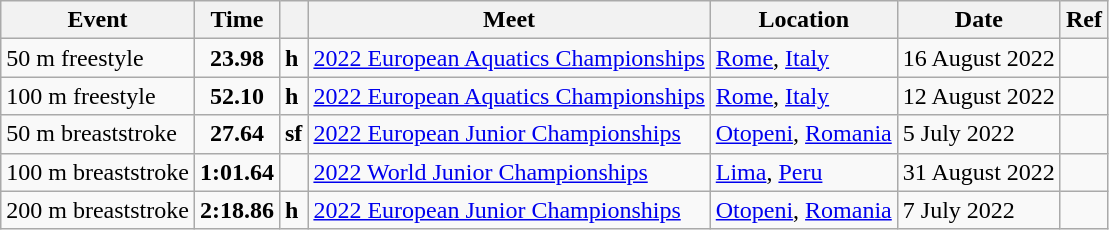<table class="wikitable">
<tr>
<th>Event</th>
<th>Time</th>
<th></th>
<th>Meet</th>
<th>Location</th>
<th>Date</th>
<th>Ref</th>
</tr>
<tr>
<td>50 m freestyle</td>
<td style="text-align:center;"><strong>23.98</strong></td>
<td><strong>h</strong></td>
<td><a href='#'>2022 European Aquatics Championships</a></td>
<td><a href='#'>Rome</a>, <a href='#'>Italy</a></td>
<td>16 August 2022</td>
<td style="text-align:center;"></td>
</tr>
<tr>
<td>100 m freestyle</td>
<td style="text-align:center;"><strong>52.10</strong></td>
<td><strong>h</strong></td>
<td><a href='#'>2022 European Aquatics Championships</a></td>
<td><a href='#'>Rome</a>, <a href='#'>Italy</a></td>
<td>12 August 2022</td>
<td style="text-align:center;"></td>
</tr>
<tr>
<td>50 m breaststroke</td>
<td style="text-align:center;"><strong>27.64</strong></td>
<td><strong>sf</strong></td>
<td><a href='#'>2022 European Junior Championships</a></td>
<td><a href='#'>Otopeni</a>, <a href='#'>Romania</a></td>
<td>5 July 2022</td>
<td style="text-align:center;"></td>
</tr>
<tr>
<td>100 m breaststroke</td>
<td style="text-align:center;"><strong>1:01.64</strong></td>
<td></td>
<td><a href='#'>2022 World Junior Championships</a></td>
<td><a href='#'>Lima</a>, <a href='#'>Peru</a></td>
<td>31 August 2022</td>
<td style="text-align:center;"></td>
</tr>
<tr>
<td>200 m breaststroke</td>
<td style="text-align:center;"><strong>2:18.86</strong></td>
<td><strong>h</strong></td>
<td><a href='#'>2022 European Junior Championships</a></td>
<td><a href='#'>Otopeni</a>, <a href='#'>Romania</a></td>
<td>7 July 2022</td>
<td style="text-align:center;"></td>
</tr>
</table>
